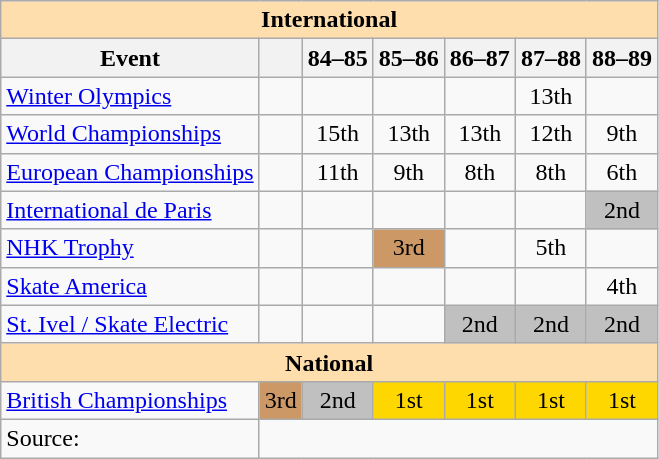<table class="wikitable" style="text-align:center">
<tr>
<th style="background-color: #ffdead; " colspan=7 align=center>International</th>
</tr>
<tr>
<th>Event</th>
<th></th>
<th>84–85</th>
<th>85–86</th>
<th>86–87</th>
<th>87–88</th>
<th>88–89</th>
</tr>
<tr>
<td align=left><a href='#'>Winter Olympics</a></td>
<td></td>
<td></td>
<td></td>
<td></td>
<td>13th</td>
<td></td>
</tr>
<tr>
<td align=left><a href='#'>World Championships</a></td>
<td></td>
<td>15th</td>
<td>13th</td>
<td>13th</td>
<td>12th</td>
<td>9th</td>
</tr>
<tr>
<td align=left><a href='#'>European Championships</a></td>
<td></td>
<td>11th</td>
<td>9th</td>
<td>8th</td>
<td>8th</td>
<td>6th</td>
</tr>
<tr>
<td align=left><a href='#'>International de Paris</a></td>
<td></td>
<td></td>
<td></td>
<td></td>
<td></td>
<td bgcolor=silver>2nd</td>
</tr>
<tr>
<td align=left><a href='#'>NHK Trophy</a></td>
<td></td>
<td></td>
<td bgcolor=cc9966>3rd</td>
<td></td>
<td>5th</td>
<td></td>
</tr>
<tr>
<td align=left><a href='#'>Skate America</a></td>
<td></td>
<td></td>
<td></td>
<td></td>
<td></td>
<td>4th</td>
</tr>
<tr>
<td align=left><a href='#'>St. Ivel / Skate Electric</a></td>
<td></td>
<td></td>
<td></td>
<td bgcolor=silver>2nd</td>
<td bgcolor=silver>2nd</td>
<td bgcolor=silver>2nd</td>
</tr>
<tr>
<th style="background-color: #ffdead; " colspan=7 align=center>National</th>
</tr>
<tr>
<td align=left><a href='#'>British Championships</a></td>
<td bgcolor=cc9966>3rd</td>
<td bgcolor=silver>2nd</td>
<td bgcolor=gold>1st</td>
<td bgcolor=gold>1st</td>
<td bgcolor=gold>1st</td>
<td bgcolor=gold>1st</td>
</tr>
<tr>
<td align=left>Source:</td>
</tr>
</table>
